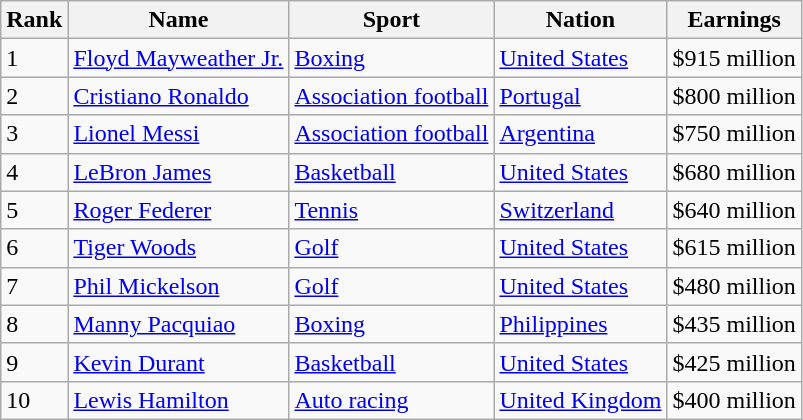<table class="wikitable sortable" border="1">
<tr>
<th scope="col">Rank</th>
<th scope="col">Name</th>
<th scope="col">Sport</th>
<th scope="col">Nation</th>
<th scope="col">Earnings</th>
</tr>
<tr>
<td>1</td>
<td><a href='#'>Floyd Mayweather Jr.</a></td>
<td><a href='#'>Boxing</a></td>
<td> <a href='#'>United States</a></td>
<td align="right">$915 million</td>
</tr>
<tr>
<td>2</td>
<td><a href='#'>Cristiano Ronaldo</a></td>
<td><a href='#'>Association football</a></td>
<td> <a href='#'>Portugal</a></td>
<td align="right">$800 million</td>
</tr>
<tr>
<td>3</td>
<td><a href='#'>Lionel Messi</a></td>
<td><a href='#'>Association football</a></td>
<td> <a href='#'>Argentina</a></td>
<td align="right">$750 million</td>
</tr>
<tr>
<td>4</td>
<td><a href='#'>LeBron James</a></td>
<td><a href='#'>Basketball</a></td>
<td> <a href='#'>United States</a></td>
<td align="right">$680 million</td>
</tr>
<tr>
<td>5</td>
<td><a href='#'>Roger Federer</a></td>
<td><a href='#'>Tennis</a></td>
<td> <a href='#'>Switzerland</a></td>
<td align="right">$640 million</td>
</tr>
<tr>
<td>6</td>
<td><a href='#'>Tiger Woods</a></td>
<td><a href='#'>Golf</a></td>
<td> <a href='#'>United States</a></td>
<td align="right">$615 million</td>
</tr>
<tr>
<td>7</td>
<td><a href='#'>Phil Mickelson</a></td>
<td><a href='#'>Golf</a></td>
<td> <a href='#'>United States</a></td>
<td align="right">$480 million</td>
</tr>
<tr>
<td>8</td>
<td><a href='#'>Manny Pacquiao</a></td>
<td><a href='#'>Boxing</a></td>
<td> <a href='#'>Philippines</a></td>
<td align="right">$435 million</td>
</tr>
<tr>
<td>9</td>
<td><a href='#'>Kevin Durant</a></td>
<td><a href='#'>Basketball</a></td>
<td> <a href='#'>United States</a></td>
<td align="right">$425 million</td>
</tr>
<tr>
<td>10</td>
<td><a href='#'>Lewis Hamilton</a></td>
<td><a href='#'>Auto racing</a></td>
<td> <a href='#'>United Kingdom</a></td>
<td align="right">$400 million</td>
</tr>
</table>
